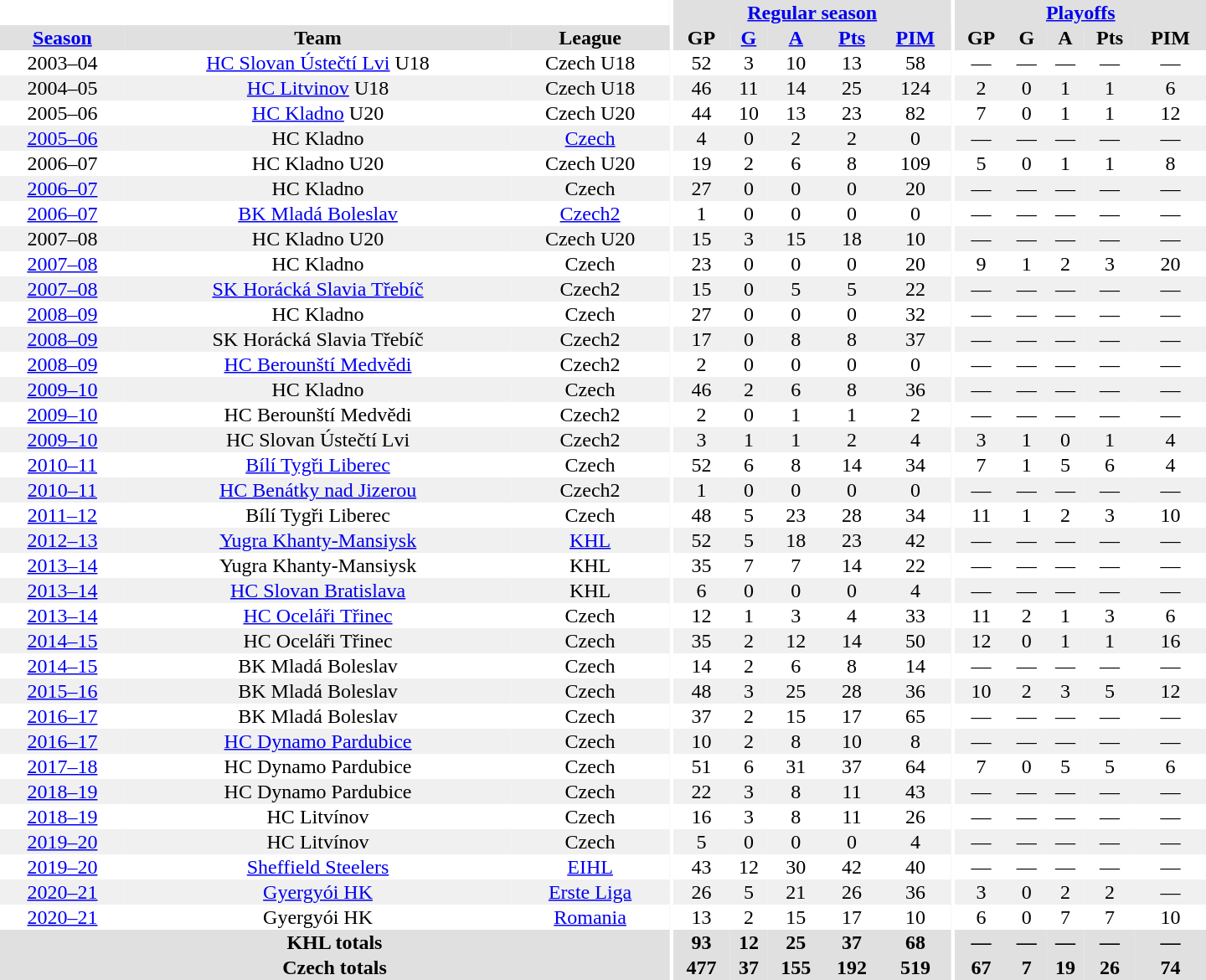<table border="0" cellpadding="1" cellspacing="0" style="text-align:center; width:60em">
<tr bgcolor="#e0e0e0">
<th colspan="3" bgcolor="#ffffff"></th>
<th rowspan="99" bgcolor="#ffffff"></th>
<th colspan="5"><a href='#'>Regular season</a></th>
<th rowspan="99" bgcolor="#ffffff"></th>
<th colspan="5"><a href='#'>Playoffs</a></th>
</tr>
<tr bgcolor="#e0e0e0">
<th><a href='#'>Season</a></th>
<th>Team</th>
<th>League</th>
<th>GP</th>
<th><a href='#'>G</a></th>
<th><a href='#'>A</a></th>
<th><a href='#'>Pts</a></th>
<th><a href='#'>PIM</a></th>
<th>GP</th>
<th>G</th>
<th>A</th>
<th>Pts</th>
<th>PIM</th>
</tr>
<tr>
<td>2003–04</td>
<td><a href='#'>HC Slovan Ústečtí Lvi</a> U18</td>
<td>Czech U18</td>
<td>52</td>
<td>3</td>
<td>10</td>
<td>13</td>
<td>58</td>
<td>—</td>
<td>—</td>
<td>—</td>
<td>—</td>
<td>—</td>
</tr>
<tr bgcolor="#f0f0f0">
<td>2004–05</td>
<td><a href='#'>HC Litvinov</a> U18</td>
<td>Czech U18</td>
<td>46</td>
<td>11</td>
<td>14</td>
<td>25</td>
<td>124</td>
<td>2</td>
<td>0</td>
<td>1</td>
<td>1</td>
<td>6</td>
</tr>
<tr>
<td>2005–06</td>
<td><a href='#'>HC Kladno</a> U20</td>
<td>Czech U20</td>
<td>44</td>
<td>10</td>
<td>13</td>
<td>23</td>
<td>82</td>
<td>7</td>
<td>0</td>
<td>1</td>
<td>1</td>
<td>12</td>
</tr>
<tr bgcolor="#f0f0f0">
<td><a href='#'>2005–06</a></td>
<td>HC Kladno</td>
<td><a href='#'>Czech</a></td>
<td>4</td>
<td>0</td>
<td>2</td>
<td>2</td>
<td>0</td>
<td>—</td>
<td>—</td>
<td>—</td>
<td>—</td>
<td>—</td>
</tr>
<tr>
<td>2006–07</td>
<td>HC Kladno U20</td>
<td>Czech U20</td>
<td>19</td>
<td>2</td>
<td>6</td>
<td>8</td>
<td>109</td>
<td>5</td>
<td>0</td>
<td>1</td>
<td>1</td>
<td>8</td>
</tr>
<tr bgcolor="#f0f0f0">
<td><a href='#'>2006–07</a></td>
<td>HC Kladno</td>
<td>Czech</td>
<td>27</td>
<td>0</td>
<td>0</td>
<td>0</td>
<td>20</td>
<td>—</td>
<td>—</td>
<td>—</td>
<td>—</td>
<td>—</td>
</tr>
<tr>
<td><a href='#'>2006–07</a></td>
<td><a href='#'>BK Mladá Boleslav</a></td>
<td><a href='#'>Czech2</a></td>
<td>1</td>
<td>0</td>
<td>0</td>
<td>0</td>
<td>0</td>
<td>—</td>
<td>—</td>
<td>—</td>
<td>—</td>
<td>—</td>
</tr>
<tr bgcolor="#f0f0f0">
<td>2007–08</td>
<td>HC Kladno U20</td>
<td>Czech U20</td>
<td>15</td>
<td>3</td>
<td>15</td>
<td>18</td>
<td>10</td>
<td>—</td>
<td>—</td>
<td>—</td>
<td>—</td>
<td>—</td>
</tr>
<tr>
<td><a href='#'>2007–08</a></td>
<td>HC Kladno</td>
<td>Czech</td>
<td>23</td>
<td>0</td>
<td>0</td>
<td>0</td>
<td>20</td>
<td>9</td>
<td>1</td>
<td>2</td>
<td>3</td>
<td>20</td>
</tr>
<tr bgcolor="#f0f0f0">
<td><a href='#'>2007–08</a></td>
<td><a href='#'>SK Horácká Slavia Třebíč</a></td>
<td>Czech2</td>
<td>15</td>
<td>0</td>
<td>5</td>
<td>5</td>
<td>22</td>
<td>—</td>
<td>—</td>
<td>—</td>
<td>—</td>
<td>—</td>
</tr>
<tr>
<td><a href='#'>2008–09</a></td>
<td>HC Kladno</td>
<td>Czech</td>
<td>27</td>
<td>0</td>
<td>0</td>
<td>0</td>
<td>32</td>
<td>—</td>
<td>—</td>
<td>—</td>
<td>—</td>
<td>—</td>
</tr>
<tr bgcolor="#f0f0f0">
<td><a href='#'>2008–09</a></td>
<td>SK Horácká Slavia Třebíč</td>
<td>Czech2</td>
<td>17</td>
<td>0</td>
<td>8</td>
<td>8</td>
<td>37</td>
<td>—</td>
<td>—</td>
<td>—</td>
<td>—</td>
<td>—</td>
</tr>
<tr>
<td><a href='#'>2008–09</a></td>
<td><a href='#'>HC Berounští Medvědi</a></td>
<td>Czech2</td>
<td>2</td>
<td>0</td>
<td>0</td>
<td>0</td>
<td>0</td>
<td>—</td>
<td>—</td>
<td>—</td>
<td>—</td>
<td>—</td>
</tr>
<tr bgcolor="#f0f0f0">
<td><a href='#'>2009–10</a></td>
<td>HC Kladno</td>
<td>Czech</td>
<td>46</td>
<td>2</td>
<td>6</td>
<td>8</td>
<td>36</td>
<td>—</td>
<td>—</td>
<td>—</td>
<td>—</td>
<td>—</td>
</tr>
<tr>
<td><a href='#'>2009–10</a></td>
<td>HC Berounští Medvědi</td>
<td>Czech2</td>
<td>2</td>
<td>0</td>
<td>1</td>
<td>1</td>
<td>2</td>
<td>—</td>
<td>—</td>
<td>—</td>
<td>—</td>
<td>—</td>
</tr>
<tr bgcolor="#f0f0f0">
<td><a href='#'>2009–10</a></td>
<td>HC Slovan Ústečtí Lvi</td>
<td>Czech2</td>
<td>3</td>
<td>1</td>
<td>1</td>
<td>2</td>
<td>4</td>
<td>3</td>
<td>1</td>
<td>0</td>
<td>1</td>
<td>4</td>
</tr>
<tr>
<td><a href='#'>2010–11</a></td>
<td><a href='#'>Bílí Tygři Liberec</a></td>
<td>Czech</td>
<td>52</td>
<td>6</td>
<td>8</td>
<td>14</td>
<td>34</td>
<td>7</td>
<td>1</td>
<td>5</td>
<td>6</td>
<td>4</td>
</tr>
<tr bgcolor="#f0f0f0">
<td><a href='#'>2010–11</a></td>
<td><a href='#'>HC Benátky nad Jizerou</a></td>
<td>Czech2</td>
<td>1</td>
<td>0</td>
<td>0</td>
<td>0</td>
<td>0</td>
<td>—</td>
<td>—</td>
<td>—</td>
<td>—</td>
<td>—</td>
</tr>
<tr>
<td><a href='#'>2011–12</a></td>
<td>Bílí Tygři Liberec</td>
<td>Czech</td>
<td>48</td>
<td>5</td>
<td>23</td>
<td>28</td>
<td>34</td>
<td>11</td>
<td>1</td>
<td>2</td>
<td>3</td>
<td>10</td>
</tr>
<tr bgcolor="#f0f0f0">
<td><a href='#'>2012–13</a></td>
<td><a href='#'>Yugra Khanty-Mansiysk</a></td>
<td><a href='#'>KHL</a></td>
<td>52</td>
<td>5</td>
<td>18</td>
<td>23</td>
<td>42</td>
<td>—</td>
<td>—</td>
<td>—</td>
<td>—</td>
<td>—</td>
</tr>
<tr>
<td><a href='#'>2013–14</a></td>
<td>Yugra Khanty-Mansiysk</td>
<td>KHL</td>
<td>35</td>
<td>7</td>
<td>7</td>
<td>14</td>
<td>22</td>
<td>—</td>
<td>—</td>
<td>—</td>
<td>—</td>
<td>—</td>
</tr>
<tr bgcolor="#f0f0f0">
<td><a href='#'>2013–14</a></td>
<td><a href='#'>HC Slovan Bratislava</a></td>
<td>KHL</td>
<td>6</td>
<td>0</td>
<td>0</td>
<td>0</td>
<td>4</td>
<td>—</td>
<td>—</td>
<td>—</td>
<td>—</td>
<td>—</td>
</tr>
<tr>
<td><a href='#'>2013–14</a></td>
<td><a href='#'>HC Oceláři Třinec</a></td>
<td>Czech</td>
<td>12</td>
<td>1</td>
<td>3</td>
<td>4</td>
<td>33</td>
<td>11</td>
<td>2</td>
<td>1</td>
<td>3</td>
<td>6</td>
</tr>
<tr bgcolor="#f0f0f0">
<td><a href='#'>2014–15</a></td>
<td>HC Oceláři Třinec</td>
<td>Czech</td>
<td>35</td>
<td>2</td>
<td>12</td>
<td>14</td>
<td>50</td>
<td>12</td>
<td>0</td>
<td>1</td>
<td>1</td>
<td>16</td>
</tr>
<tr>
<td><a href='#'>2014–15</a></td>
<td>BK Mladá Boleslav</td>
<td>Czech</td>
<td>14</td>
<td>2</td>
<td>6</td>
<td>8</td>
<td>14</td>
<td>—</td>
<td>—</td>
<td>—</td>
<td>—</td>
<td>—</td>
</tr>
<tr bgcolor="#f0f0f0">
<td><a href='#'>2015–16</a></td>
<td>BK Mladá Boleslav</td>
<td>Czech</td>
<td>48</td>
<td>3</td>
<td>25</td>
<td>28</td>
<td>36</td>
<td>10</td>
<td>2</td>
<td>3</td>
<td>5</td>
<td>12</td>
</tr>
<tr>
<td><a href='#'>2016–17</a></td>
<td>BK Mladá Boleslav</td>
<td>Czech</td>
<td>37</td>
<td>2</td>
<td>15</td>
<td>17</td>
<td>65</td>
<td>—</td>
<td>—</td>
<td>—</td>
<td>—</td>
<td>—</td>
</tr>
<tr bgcolor="#f0f0f0">
<td><a href='#'>2016–17</a></td>
<td><a href='#'>HC Dynamo Pardubice</a></td>
<td>Czech</td>
<td>10</td>
<td>2</td>
<td>8</td>
<td>10</td>
<td>8</td>
<td>—</td>
<td>—</td>
<td>—</td>
<td>—</td>
<td>—</td>
</tr>
<tr>
<td><a href='#'>2017–18</a></td>
<td>HC Dynamo Pardubice</td>
<td>Czech</td>
<td>51</td>
<td>6</td>
<td>31</td>
<td>37</td>
<td>64</td>
<td>7</td>
<td>0</td>
<td>5</td>
<td>5</td>
<td>6</td>
</tr>
<tr bgcolor="#f0f0f0">
<td><a href='#'>2018–19</a></td>
<td>HC Dynamo Pardubice</td>
<td>Czech</td>
<td>22</td>
<td>3</td>
<td>8</td>
<td>11</td>
<td>43</td>
<td>—</td>
<td>—</td>
<td>—</td>
<td>—</td>
<td>—</td>
</tr>
<tr>
<td><a href='#'>2018–19</a></td>
<td>HC Litvínov</td>
<td>Czech</td>
<td>16</td>
<td>3</td>
<td>8</td>
<td>11</td>
<td>26</td>
<td>—</td>
<td>—</td>
<td>—</td>
<td>—</td>
<td>—</td>
</tr>
<tr bgcolor="#f0f0f0">
<td><a href='#'>2019–20</a></td>
<td>HC Litvínov</td>
<td>Czech</td>
<td>5</td>
<td>0</td>
<td>0</td>
<td>0</td>
<td>4</td>
<td>—</td>
<td>—</td>
<td>—</td>
<td>—</td>
<td>—</td>
</tr>
<tr>
<td><a href='#'>2019–20</a></td>
<td><a href='#'>Sheffield Steelers</a></td>
<td><a href='#'>EIHL</a></td>
<td>43</td>
<td>12</td>
<td>30</td>
<td>42</td>
<td>40</td>
<td>—</td>
<td>—</td>
<td>—</td>
<td>—</td>
<td>—</td>
</tr>
<tr bgcolor="#f0f0f0">
<td><a href='#'>2020–21</a></td>
<td><a href='#'>Gyergyói HK</a></td>
<td><a href='#'>Erste Liga</a></td>
<td>26</td>
<td>5</td>
<td>21</td>
<td>26</td>
<td>36</td>
<td>3</td>
<td>0</td>
<td>2</td>
<td>2</td>
<td>—</td>
</tr>
<tr>
<td><a href='#'>2020–21</a></td>
<td>Gyergyói HK</td>
<td><a href='#'>Romania</a></td>
<td>13</td>
<td>2</td>
<td>15</td>
<td>17</td>
<td>10</td>
<td>6</td>
<td>0</td>
<td>7</td>
<td>7</td>
<td>10</td>
</tr>
<tr>
</tr>
<tr ALIGN="center" bgcolor="#e0e0e0">
<th colspan="3">KHL totals</th>
<th ALIGN="center">93</th>
<th ALIGN="center">12</th>
<th ALIGN="center">25</th>
<th ALIGN="center">37</th>
<th ALIGN="center">68</th>
<th ALIGN="center">—</th>
<th ALIGN="center">—</th>
<th ALIGN="center">—</th>
<th ALIGN="center">—</th>
<th ALIGN="center">—</th>
</tr>
<tr>
</tr>
<tr ALIGN="center" bgcolor="#e0e0e0">
<th colspan="3">Czech totals</th>
<th ALIGN="center">477</th>
<th ALIGN="center">37</th>
<th ALIGN="center">155</th>
<th ALIGN="center">192</th>
<th ALIGN="center">519</th>
<th ALIGN="center">67</th>
<th ALIGN="center">7</th>
<th ALIGN="center">19</th>
<th ALIGN="center">26</th>
<th ALIGN="center">74</th>
</tr>
</table>
